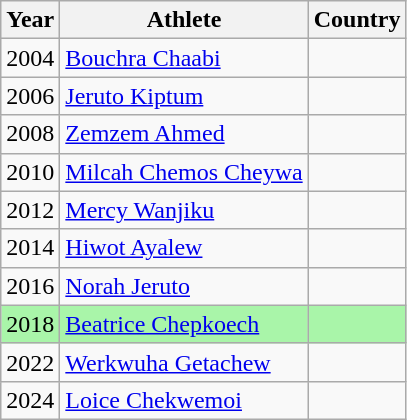<table class="wikitable sortable">
<tr>
<th>Year</th>
<th>Athlete</th>
<th>Country</th>
</tr>
<tr>
<td>2004</td>
<td><a href='#'>Bouchra Chaabi</a></td>
<td></td>
</tr>
<tr>
<td>2006</td>
<td><a href='#'>Jeruto Kiptum</a></td>
<td></td>
</tr>
<tr>
<td>2008</td>
<td><a href='#'>Zemzem Ahmed</a></td>
<td></td>
</tr>
<tr>
<td>2010</td>
<td><a href='#'>Milcah Chemos Cheywa</a></td>
<td></td>
</tr>
<tr>
<td>2012</td>
<td><a href='#'>Mercy Wanjiku</a></td>
<td></td>
</tr>
<tr>
<td>2014</td>
<td><a href='#'>Hiwot Ayalew</a></td>
<td></td>
</tr>
<tr>
<td>2016</td>
<td><a href='#'>Norah Jeruto</a></td>
<td></td>
</tr>
<tr bgcolor=#A9F5A9>
<td>2018</td>
<td><a href='#'>Beatrice Chepkoech</a></td>
<td></td>
</tr>
<tr>
<td>2022</td>
<td><a href='#'>Werkwuha Getachew</a></td>
<td></td>
</tr>
<tr>
<td>2024</td>
<td><a href='#'>Loice Chekwemoi</a></td>
<td></td>
</tr>
</table>
